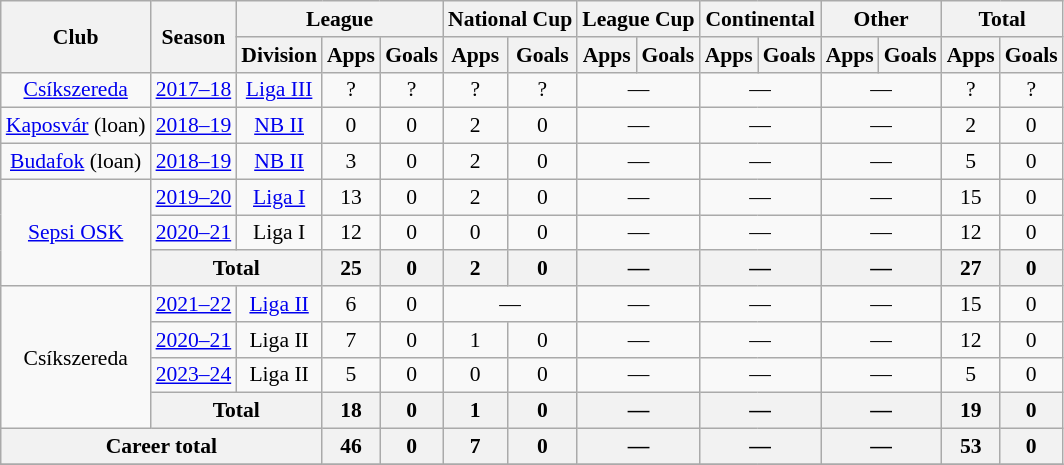<table class="wikitable" style="font-size:90%; text-align: center;">
<tr>
<th rowspan=2>Club</th>
<th rowspan=2>Season</th>
<th colspan=3>League</th>
<th colspan=2>National Cup</th>
<th colspan=2>League Cup</th>
<th colspan=2>Continental</th>
<th colspan=2>Other</th>
<th colspan=2>Total</th>
</tr>
<tr>
<th>Division</th>
<th>Apps</th>
<th>Goals</th>
<th>Apps</th>
<th>Goals</th>
<th>Apps</th>
<th>Goals</th>
<th>Apps</th>
<th>Goals</th>
<th>Apps</th>
<th>Goals</th>
<th>Apps</th>
<th>Goals</th>
</tr>
<tr>
<td><a href='#'>Csíkszereda</a></td>
<td><a href='#'>2017–18</a></td>
<td><a href='#'>Liga III</a></td>
<td>?</td>
<td>?</td>
<td>?</td>
<td>?</td>
<td colspan="2">—</td>
<td colspan="2">—</td>
<td colspan="2">—</td>
<td>?</td>
<td>?</td>
</tr>
<tr>
<td><a href='#'>Kaposvár</a> (loan)</td>
<td><a href='#'>2018–19</a></td>
<td><a href='#'>NB II</a></td>
<td>0</td>
<td>0</td>
<td>2</td>
<td>0</td>
<td colspan="2">—</td>
<td colspan="2">—</td>
<td colspan="2">—</td>
<td>2</td>
<td>0</td>
</tr>
<tr>
<td><a href='#'>Budafok</a> (loan)</td>
<td><a href='#'>2018–19</a></td>
<td><a href='#'>NB II</a></td>
<td>3</td>
<td>0</td>
<td>2</td>
<td>0</td>
<td colspan="2">—</td>
<td colspan="2">—</td>
<td colspan="2">—</td>
<td>5</td>
<td>0</td>
</tr>
<tr>
<td rowspan="3"><a href='#'>Sepsi OSK</a></td>
<td><a href='#'>2019–20</a></td>
<td><a href='#'>Liga I</a></td>
<td>13</td>
<td>0</td>
<td>2</td>
<td>0</td>
<td colspan="2">—</td>
<td colspan="2">—</td>
<td colspan="2">—</td>
<td>15</td>
<td>0</td>
</tr>
<tr>
<td><a href='#'>2020–21</a></td>
<td>Liga I</td>
<td>12</td>
<td>0</td>
<td>0</td>
<td>0</td>
<td colspan="2">—</td>
<td colspan="2">—</td>
<td colspan="2">—</td>
<td>12</td>
<td>0</td>
</tr>
<tr>
<th colspan="2">Total</th>
<th>25</th>
<th>0</th>
<th>2</th>
<th>0</th>
<th colspan="2">—</th>
<th colspan="2">—</th>
<th colspan="2">—</th>
<th>27</th>
<th>0</th>
</tr>
<tr>
<td rowspan="4">Csíkszereda</td>
<td><a href='#'>2021–22</a></td>
<td><a href='#'>Liga II</a></td>
<td>6</td>
<td>0</td>
<td colspan="2">—</td>
<td colspan="2">—</td>
<td colspan="2">—</td>
<td colspan="2">—</td>
<td>15</td>
<td>0</td>
</tr>
<tr>
<td><a href='#'>2020–21</a></td>
<td>Liga II</td>
<td>7</td>
<td>0</td>
<td>1</td>
<td>0</td>
<td colspan="2">—</td>
<td colspan="2">—</td>
<td colspan="2">—</td>
<td>12</td>
<td>0</td>
</tr>
<tr>
<td><a href='#'>2023–24</a></td>
<td>Liga II</td>
<td>5</td>
<td>0</td>
<td>0</td>
<td>0</td>
<td colspan="2">—</td>
<td colspan="2">—</td>
<td colspan="2">—</td>
<td>5</td>
<td>0</td>
</tr>
<tr>
<th colspan="2">Total</th>
<th>18</th>
<th>0</th>
<th>1</th>
<th>0</th>
<th colspan="2">—</th>
<th colspan="2">—</th>
<th colspan="2">—</th>
<th>19</th>
<th>0</th>
</tr>
<tr>
<th colspan="3"><strong>Career total</strong></th>
<th>46</th>
<th>0</th>
<th>7</th>
<th>0</th>
<th colspan="2">—</th>
<th colspan="2">—</th>
<th colspan="2">—</th>
<th>53</th>
<th>0</th>
</tr>
<tr>
</tr>
</table>
